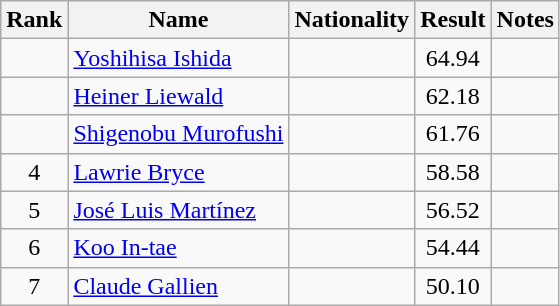<table class="wikitable sortable" style="text-align:center">
<tr>
<th>Rank</th>
<th>Name</th>
<th>Nationality</th>
<th>Result</th>
<th>Notes</th>
</tr>
<tr>
<td></td>
<td align=left><a href='#'>Yoshihisa Ishida</a></td>
<td align=left></td>
<td>64.94</td>
<td></td>
</tr>
<tr>
<td></td>
<td align=left><a href='#'>Heiner Liewald</a></td>
<td align=left></td>
<td>62.18</td>
<td></td>
</tr>
<tr>
<td></td>
<td align=left><a href='#'>Shigenobu Murofushi</a></td>
<td align=left></td>
<td>61.76</td>
<td></td>
</tr>
<tr>
<td>4</td>
<td align=left><a href='#'>Lawrie Bryce</a></td>
<td align=left></td>
<td>58.58</td>
<td></td>
</tr>
<tr>
<td>5</td>
<td align=left><a href='#'>José Luis Martínez</a></td>
<td align=left></td>
<td>56.52</td>
<td></td>
</tr>
<tr>
<td>6</td>
<td align=left><a href='#'>Koo In-tae</a></td>
<td align=left></td>
<td>54.44</td>
<td></td>
</tr>
<tr>
<td>7</td>
<td align=left><a href='#'>Claude Gallien</a></td>
<td align=left></td>
<td>50.10</td>
<td></td>
</tr>
</table>
